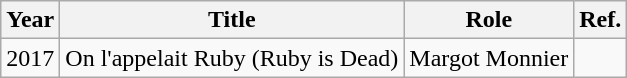<table class="wikitable">
<tr>
<th>Year</th>
<th>Title</th>
<th>Role</th>
<th>Ref.</th>
</tr>
<tr>
<td>2017</td>
<td>On l'appelait Ruby (Ruby is Dead)</td>
<td>Margot Monnier</td>
<td></td>
</tr>
</table>
